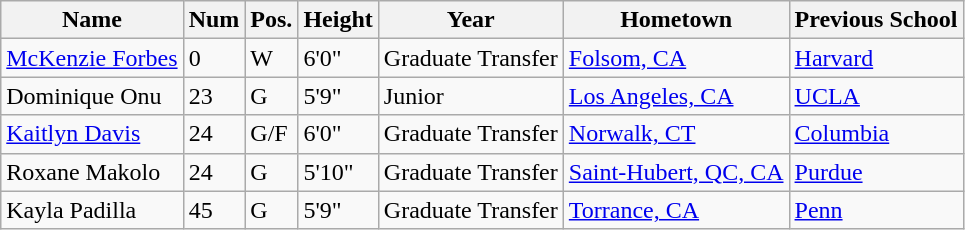<table class="wikitable sortable">
<tr>
<th>Name</th>
<th>Num</th>
<th>Pos.</th>
<th>Height</th>
<th>Year</th>
<th>Hometown</th>
<th class="unsortable">Previous School</th>
</tr>
<tr>
<td><a href='#'>McKenzie Forbes</a></td>
<td>0</td>
<td>W</td>
<td>6'0"</td>
<td>Graduate Transfer</td>
<td><a href='#'>Folsom, CA</a></td>
<td><a href='#'>Harvard</a></td>
</tr>
<tr>
<td>Dominique Onu</td>
<td>23</td>
<td>G</td>
<td>5'9"</td>
<td>Junior</td>
<td><a href='#'>Los Angeles, CA</a></td>
<td><a href='#'>UCLA</a></td>
</tr>
<tr>
<td><a href='#'>Kaitlyn Davis</a></td>
<td>24</td>
<td>G/F</td>
<td>6'0"</td>
<td>Graduate Transfer</td>
<td><a href='#'>Norwalk, CT</a></td>
<td><a href='#'>Columbia</a></td>
</tr>
<tr>
<td>Roxane Makolo</td>
<td>24</td>
<td>G</td>
<td>5'10"</td>
<td>Graduate Transfer</td>
<td><a href='#'>Saint-Hubert, QC, CA</a></td>
<td><a href='#'>Purdue</a></td>
</tr>
<tr>
<td>Kayla Padilla</td>
<td>45</td>
<td>G</td>
<td>5'9"</td>
<td>Graduate Transfer</td>
<td><a href='#'>Torrance, CA</a></td>
<td><a href='#'>Penn</a></td>
</tr>
</table>
